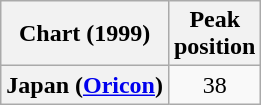<table class="wikitable plainrowheaders" style="text-align:center;" border="1">
<tr>
<th scope="col">Chart (1999)</th>
<th scope="col">Peak<br>position</th>
</tr>
<tr>
<th scope="row">Japan (<a href='#'>Oricon</a>)</th>
<td>38</td>
</tr>
</table>
